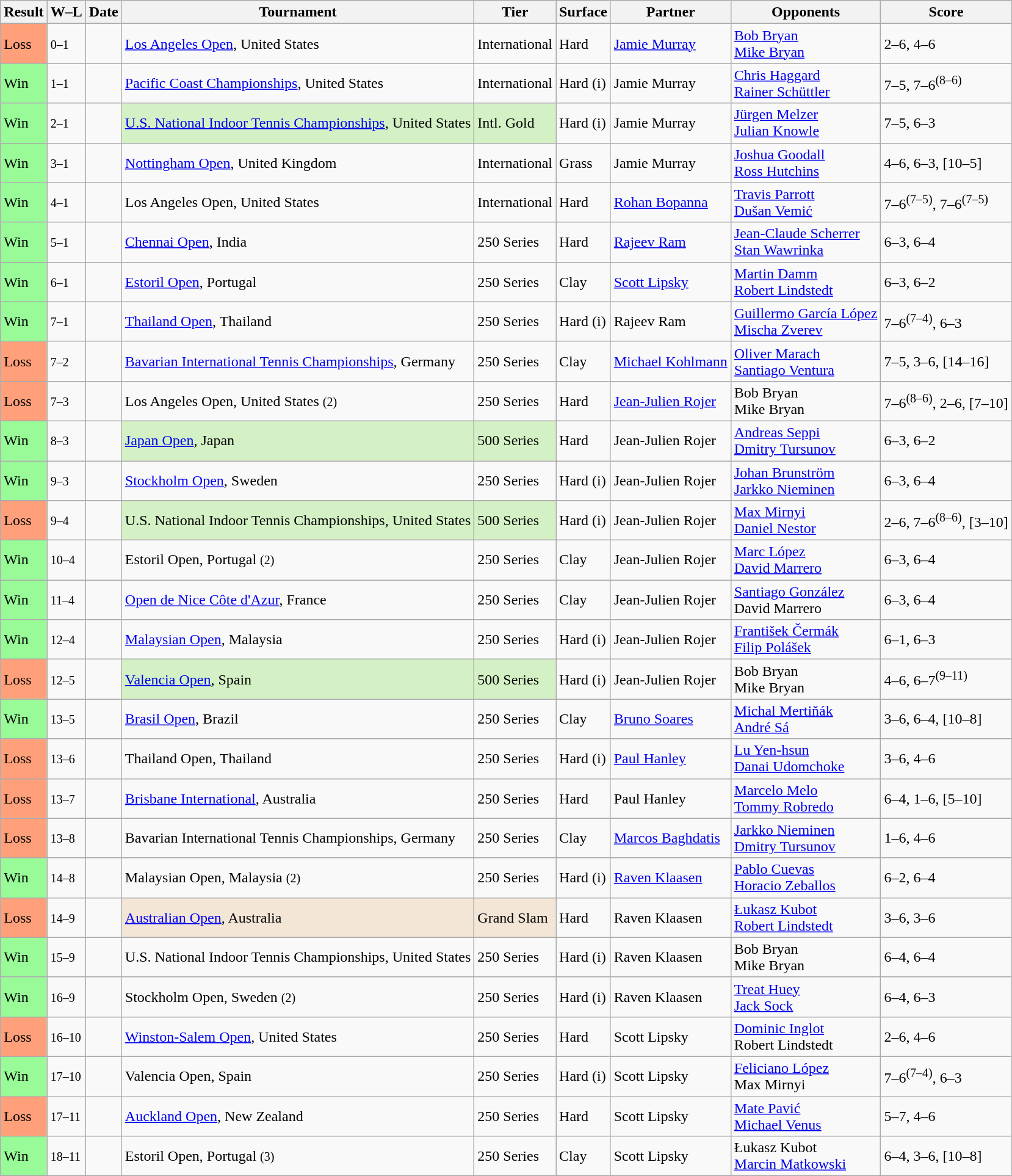<table class="sortable wikitable">
<tr>
<th>Result</th>
<th class="unsortable">W–L</th>
<th>Date</th>
<th>Tournament</th>
<th>Tier</th>
<th>Surface</th>
<th>Partner</th>
<th>Opponents</th>
<th class="unsortable">Score</th>
</tr>
<tr>
<td bgcolor=FFA07A>Loss</td>
<td><small>0–1</small></td>
<td><a href='#'></a></td>
<td><a href='#'>Los Angeles Open</a>, United States</td>
<td>International</td>
<td>Hard</td>
<td> <a href='#'>Jamie Murray</a></td>
<td> <a href='#'>Bob Bryan</a><br> <a href='#'>Mike Bryan</a></td>
<td>2–6, 4–6</td>
</tr>
<tr>
<td bgcolor=98FB98>Win</td>
<td><small>1–1</small></td>
<td><a href='#'></a></td>
<td><a href='#'>Pacific Coast Championships</a>, United States</td>
<td>International</td>
<td>Hard (i)</td>
<td> Jamie Murray</td>
<td> <a href='#'>Chris Haggard</a><br> <a href='#'>Rainer Schüttler</a></td>
<td>7–5, 7–6<sup>(8–6)</sup></td>
</tr>
<tr>
<td bgcolor=98FB98>Win</td>
<td><small>2–1</small></td>
<td><a href='#'></a></td>
<td style="background:#D4F1C5;"><a href='#'>U.S. National Indoor Tennis Championships</a>, United States</td>
<td style="background:#D4F1C5;">Intl. Gold</td>
<td>Hard (i)</td>
<td> Jamie Murray</td>
<td> <a href='#'>Jürgen Melzer</a><br> <a href='#'>Julian Knowle</a></td>
<td>7–5, 6–3</td>
</tr>
<tr>
<td bgcolor=98FB98>Win</td>
<td><small>3–1</small></td>
<td><a href='#'></a></td>
<td><a href='#'>Nottingham Open</a>, United Kingdom</td>
<td>International</td>
<td>Grass</td>
<td> Jamie Murray</td>
<td> <a href='#'>Joshua Goodall</a><br> <a href='#'>Ross Hutchins</a></td>
<td>4–6, 6–3, [10–5]</td>
</tr>
<tr>
<td bgcolor=98FB98>Win</td>
<td><small>4–1</small></td>
<td><a href='#'></a></td>
<td>Los Angeles Open, United States</td>
<td>International</td>
<td>Hard</td>
<td> <a href='#'>Rohan Bopanna</a></td>
<td> <a href='#'>Travis Parrott</a><br> <a href='#'>Dušan Vemić</a></td>
<td>7–6<sup>(7–5)</sup>, 7–6<sup>(7–5)</sup></td>
</tr>
<tr>
<td bgcolor=98FB98>Win</td>
<td><small>5–1</small></td>
<td><a href='#'></a></td>
<td><a href='#'>Chennai Open</a>, India</td>
<td>250 Series</td>
<td>Hard</td>
<td> <a href='#'>Rajeev Ram</a></td>
<td> <a href='#'>Jean-Claude Scherrer</a><br> <a href='#'>Stan Wawrinka</a></td>
<td>6–3, 6–4</td>
</tr>
<tr>
<td bgcolor=98FB98>Win</td>
<td><small>6–1</small></td>
<td><a href='#'></a></td>
<td><a href='#'>Estoril Open</a>, Portugal</td>
<td>250 Series</td>
<td>Clay</td>
<td> <a href='#'>Scott Lipsky</a></td>
<td> <a href='#'>Martin Damm</a><br> <a href='#'>Robert Lindstedt</a></td>
<td>6–3, 6–2</td>
</tr>
<tr>
<td bgcolor=98FB98>Win</td>
<td><small>7–1</small></td>
<td><a href='#'></a></td>
<td><a href='#'>Thailand Open</a>, Thailand</td>
<td>250 Series</td>
<td>Hard (i)</td>
<td> Rajeev Ram</td>
<td> <a href='#'>Guillermo García López</a><br> <a href='#'>Mischa Zverev</a></td>
<td>7–6<sup>(7–4)</sup>, 6–3</td>
</tr>
<tr>
<td bgcolor=FFA07A>Loss</td>
<td><small>7–2</small></td>
<td><a href='#'></a></td>
<td><a href='#'>Bavarian International Tennis Championships</a>, Germany</td>
<td>250 Series</td>
<td>Clay</td>
<td> <a href='#'>Michael Kohlmann</a></td>
<td> <a href='#'>Oliver Marach</a><br> <a href='#'>Santiago Ventura</a></td>
<td>7–5, 3–6, [14–16]</td>
</tr>
<tr>
<td bgcolor=FFA07A>Loss</td>
<td><small>7–3</small></td>
<td><a href='#'></a></td>
<td>Los Angeles Open, United States <small>(2)</small></td>
<td>250 Series</td>
<td>Hard</td>
<td> <a href='#'>Jean-Julien Rojer</a></td>
<td> Bob Bryan<br> Mike Bryan</td>
<td>7–6<sup>(8–6)</sup>, 2–6, [7–10]</td>
</tr>
<tr>
<td bgcolor=98FB98>Win</td>
<td><small>8–3</small></td>
<td><a href='#'></a></td>
<td style="background:#D4F1C5;"><a href='#'>Japan Open</a>, Japan</td>
<td style="background:#D4F1C5;">500 Series</td>
<td>Hard</td>
<td> Jean-Julien Rojer</td>
<td> <a href='#'>Andreas Seppi</a><br> <a href='#'>Dmitry Tursunov</a></td>
<td>6–3, 6–2</td>
</tr>
<tr>
<td bgcolor=98FB98>Win</td>
<td><small>9–3</small></td>
<td><a href='#'></a></td>
<td><a href='#'>Stockholm Open</a>, Sweden</td>
<td>250 Series</td>
<td>Hard (i)</td>
<td> Jean-Julien Rojer</td>
<td> <a href='#'>Johan Brunström</a><br> <a href='#'>Jarkko Nieminen</a></td>
<td>6–3, 6–4</td>
</tr>
<tr>
<td bgcolor=FFA07A>Loss</td>
<td><small>9–4</small></td>
<td><a href='#'></a></td>
<td style="background:#D4F1C5;">U.S. National Indoor Tennis Championships, United States</td>
<td style="background:#D4F1C5;">500 Series</td>
<td>Hard (i)</td>
<td> Jean-Julien Rojer</td>
<td> <a href='#'>Max Mirnyi</a><br> <a href='#'>Daniel Nestor</a></td>
<td>2–6, 7–6<sup>(8–6)</sup>, [3–10]</td>
</tr>
<tr>
<td bgcolor=98FB98>Win</td>
<td><small>10–4</small></td>
<td><a href='#'></a></td>
<td>Estoril Open, Portugal <small>(2)</small></td>
<td>250 Series</td>
<td>Clay</td>
<td> Jean-Julien Rojer</td>
<td> <a href='#'>Marc López</a><br> <a href='#'>David Marrero</a></td>
<td>6–3, 6–4</td>
</tr>
<tr>
<td bgcolor=98FB98>Win</td>
<td><small>11–4</small></td>
<td><a href='#'></a></td>
<td><a href='#'>Open de Nice Côte d'Azur</a>, France</td>
<td>250 Series</td>
<td>Clay</td>
<td> Jean-Julien Rojer</td>
<td> <a href='#'>Santiago González</a><br> David Marrero</td>
<td>6–3, 6–4</td>
</tr>
<tr>
<td bgcolor=98FB98>Win</td>
<td><small>12–4</small></td>
<td><a href='#'></a></td>
<td><a href='#'>Malaysian Open</a>, Malaysia</td>
<td>250 Series</td>
<td>Hard (i)</td>
<td> Jean-Julien Rojer</td>
<td> <a href='#'>František Čermák</a><br> <a href='#'>Filip Polášek</a></td>
<td>6–1, 6–3</td>
</tr>
<tr>
<td bgcolor=FFA07A>Loss</td>
<td><small>12–5</small></td>
<td><a href='#'></a></td>
<td style="background:#D4F1C5;"><a href='#'>Valencia Open</a>, Spain</td>
<td style="background:#D4F1C5;">500 Series</td>
<td>Hard (i)</td>
<td> Jean-Julien Rojer</td>
<td> Bob Bryan<br> Mike Bryan</td>
<td>4–6, 6–7<sup>(9–11)</sup></td>
</tr>
<tr>
<td bgcolor=98FB98>Win</td>
<td><small>13–5</small></td>
<td><a href='#'></a></td>
<td><a href='#'>Brasil Open</a>, Brazil</td>
<td>250 Series</td>
<td>Clay</td>
<td> <a href='#'>Bruno Soares</a></td>
<td> <a href='#'>Michal Mertiňák</a><br> <a href='#'>André Sá</a></td>
<td>3–6, 6–4, [10–8]</td>
</tr>
<tr>
<td bgcolor=FFA07A>Loss</td>
<td><small>13–6</small></td>
<td><a href='#'></a></td>
<td>Thailand Open, Thailand</td>
<td>250 Series</td>
<td>Hard (i)</td>
<td> <a href='#'>Paul Hanley</a></td>
<td> <a href='#'>Lu Yen-hsun</a><br> <a href='#'>Danai Udomchoke</a></td>
<td>3–6, 4–6</td>
</tr>
<tr>
<td bgcolor=FFA07A>Loss</td>
<td><small>13–7</small></td>
<td><a href='#'></a></td>
<td><a href='#'>Brisbane International</a>, Australia</td>
<td>250 Series</td>
<td>Hard</td>
<td> Paul Hanley</td>
<td> <a href='#'>Marcelo Melo</a><br> <a href='#'>Tommy Robredo</a></td>
<td>6–4, 1–6, [5–10]</td>
</tr>
<tr>
<td bgcolor=FFA07A>Loss</td>
<td><small>13–8</small></td>
<td><a href='#'></a></td>
<td>Bavarian International Tennis Championships, Germany</td>
<td>250 Series</td>
<td>Clay</td>
<td> <a href='#'>Marcos Baghdatis</a></td>
<td> <a href='#'>Jarkko Nieminen</a><br> <a href='#'>Dmitry Tursunov</a></td>
<td>1–6, 4–6</td>
</tr>
<tr>
<td bgcolor=98FB98>Win</td>
<td><small>14–8</small></td>
<td><a href='#'></a></td>
<td>Malaysian Open, Malaysia <small>(2)</small></td>
<td>250 Series</td>
<td>Hard (i)</td>
<td> <a href='#'>Raven Klaasen</a></td>
<td> <a href='#'>Pablo Cuevas</a><br> <a href='#'>Horacio Zeballos</a></td>
<td>6–2, 6–4</td>
</tr>
<tr>
<td bgcolor=FFA07A>Loss</td>
<td><small>14–9</small></td>
<td><a href='#'></a></td>
<td style="background:#F3E6D7;"><a href='#'>Australian Open</a>, Australia</td>
<td style="background:#F3E6D7;">Grand Slam</td>
<td>Hard</td>
<td> Raven Klaasen</td>
<td> <a href='#'>Łukasz Kubot</a><br> <a href='#'>Robert Lindstedt</a></td>
<td>3–6, 3–6</td>
</tr>
<tr>
<td bgcolor=98FB98>Win</td>
<td><small>15–9</small></td>
<td><a href='#'></a></td>
<td>U.S. National Indoor Tennis Championships, United States</td>
<td>250 Series</td>
<td>Hard (i)</td>
<td> Raven Klaasen</td>
<td> Bob Bryan<br> Mike Bryan</td>
<td>6–4, 6–4</td>
</tr>
<tr>
<td bgcolor=98FB98>Win</td>
<td><small>16–9</small></td>
<td><a href='#'></a></td>
<td>Stockholm Open, Sweden <small>(2)</small></td>
<td>250 Series</td>
<td>Hard (i)</td>
<td> Raven Klaasen</td>
<td> <a href='#'>Treat Huey</a><br> <a href='#'>Jack Sock</a></td>
<td>6–4, 6–3</td>
</tr>
<tr>
<td bgcolor=FFA07A>Loss</td>
<td><small>16–10</small></td>
<td><a href='#'></a></td>
<td><a href='#'>Winston-Salem Open</a>, United States</td>
<td>250 Series</td>
<td>Hard</td>
<td> Scott Lipsky</td>
<td> <a href='#'>Dominic Inglot</a><br> Robert Lindstedt</td>
<td>2–6, 4–6</td>
</tr>
<tr>
<td bgcolor=98FB98>Win</td>
<td><small>17–10</small></td>
<td><a href='#'></a></td>
<td>Valencia Open, Spain</td>
<td>250 Series</td>
<td>Hard (i)</td>
<td> Scott Lipsky</td>
<td> <a href='#'>Feliciano López</a><br> Max Mirnyi</td>
<td>7–6<sup>(7–4)</sup>, 6–3</td>
</tr>
<tr>
<td bgcolor=FFA07A>Loss</td>
<td><small>17–11</small></td>
<td><a href='#'></a></td>
<td><a href='#'>Auckland Open</a>, New Zealand</td>
<td>250 Series</td>
<td>Hard</td>
<td> Scott Lipsky</td>
<td> <a href='#'>Mate Pavić</a><br> <a href='#'>Michael Venus</a></td>
<td>5–7, 4–6</td>
</tr>
<tr>
<td bgcolor=98FB98>Win</td>
<td><small>18–11</small></td>
<td><a href='#'></a></td>
<td>Estoril Open, Portugal <small>(3)</small></td>
<td>250 Series</td>
<td>Clay</td>
<td> Scott Lipsky</td>
<td> Łukasz Kubot<br> <a href='#'>Marcin Matkowski</a></td>
<td>6–4, 3–6, [10–8]</td>
</tr>
</table>
